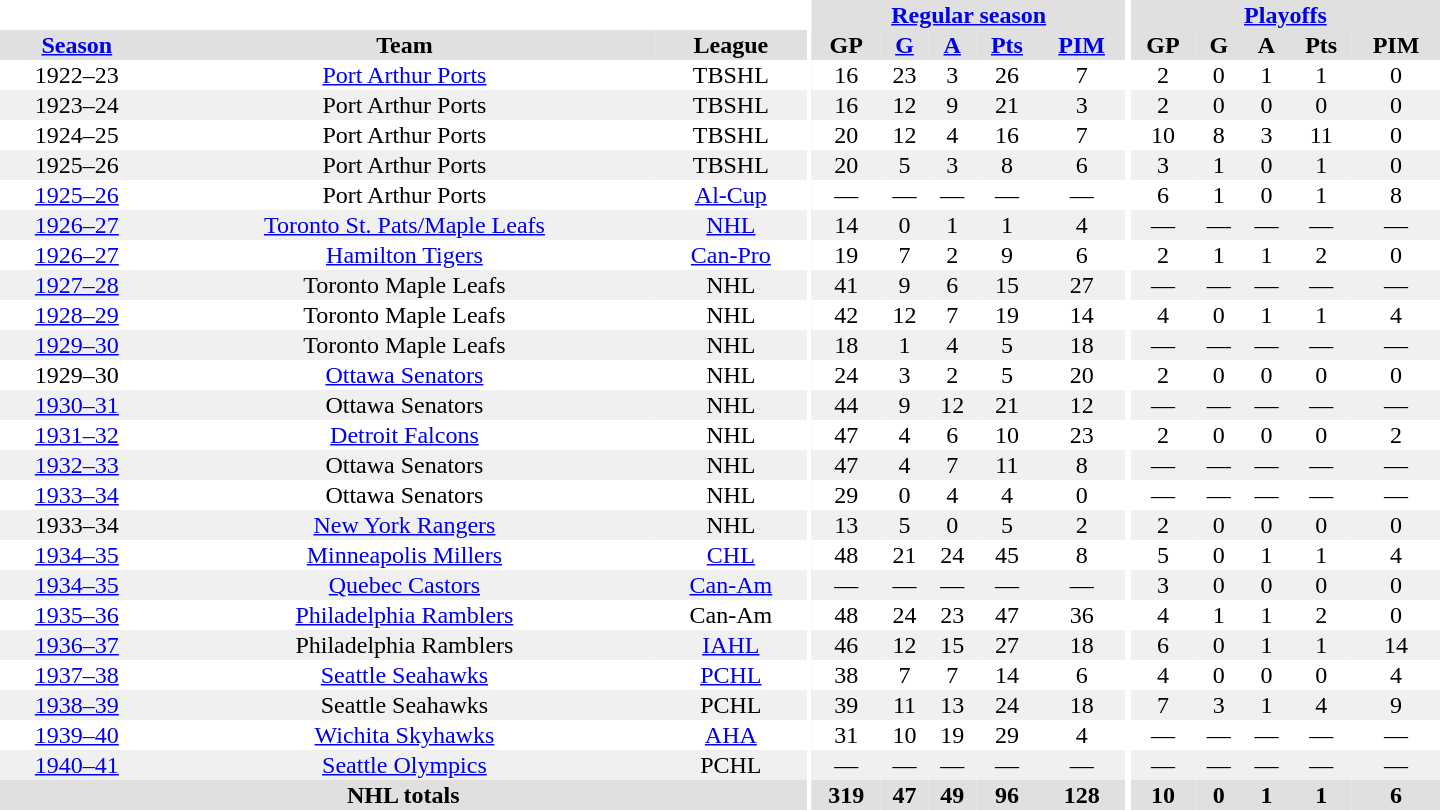<table border="0" cellpadding="1" cellspacing="0" style="text-align:center; width:60em">
<tr bgcolor="#e0e0e0">
<th colspan="3" bgcolor="#ffffff"></th>
<th rowspan="100" bgcolor="#ffffff"></th>
<th colspan="5"><a href='#'>Regular season</a></th>
<th rowspan="100" bgcolor="#ffffff"></th>
<th colspan="5"><a href='#'>Playoffs</a></th>
</tr>
<tr bgcolor="#e0e0e0">
<th><a href='#'>Season</a></th>
<th>Team</th>
<th>League</th>
<th>GP</th>
<th><a href='#'>G</a></th>
<th><a href='#'>A</a></th>
<th><a href='#'>Pts</a></th>
<th><a href='#'>PIM</a></th>
<th>GP</th>
<th>G</th>
<th>A</th>
<th>Pts</th>
<th>PIM</th>
</tr>
<tr>
<td>1922–23</td>
<td><a href='#'>Port Arthur Ports</a></td>
<td>TBSHL</td>
<td>16</td>
<td>23</td>
<td>3</td>
<td>26</td>
<td>7</td>
<td>2</td>
<td>0</td>
<td>1</td>
<td>1</td>
<td>0</td>
</tr>
<tr bgcolor="#f0f0f0">
<td>1923–24</td>
<td>Port Arthur Ports</td>
<td>TBSHL</td>
<td>16</td>
<td>12</td>
<td>9</td>
<td>21</td>
<td>3</td>
<td>2</td>
<td>0</td>
<td>0</td>
<td>0</td>
<td>0</td>
</tr>
<tr>
<td>1924–25</td>
<td>Port Arthur Ports</td>
<td>TBSHL</td>
<td>20</td>
<td>12</td>
<td>4</td>
<td>16</td>
<td>7</td>
<td>10</td>
<td>8</td>
<td>3</td>
<td>11</td>
<td>0</td>
</tr>
<tr bgcolor="#f0f0f0">
<td>1925–26</td>
<td>Port Arthur Ports</td>
<td>TBSHL</td>
<td>20</td>
<td>5</td>
<td>3</td>
<td>8</td>
<td>6</td>
<td>3</td>
<td>1</td>
<td>0</td>
<td>1</td>
<td>0</td>
</tr>
<tr>
<td><a href='#'>1925–26</a></td>
<td>Port Arthur Ports</td>
<td><a href='#'>Al-Cup</a></td>
<td>—</td>
<td>—</td>
<td>—</td>
<td>—</td>
<td>—</td>
<td>6</td>
<td>1</td>
<td>0</td>
<td>1</td>
<td>8</td>
</tr>
<tr bgcolor="#f0f0f0">
<td><a href='#'>1926–27</a></td>
<td><a href='#'>Toronto St. Pats/Maple Leafs</a></td>
<td><a href='#'>NHL</a></td>
<td>14</td>
<td>0</td>
<td>1</td>
<td>1</td>
<td>4</td>
<td>—</td>
<td>—</td>
<td>—</td>
<td>—</td>
<td>—</td>
</tr>
<tr>
<td><a href='#'>1926–27</a></td>
<td><a href='#'>Hamilton Tigers</a></td>
<td><a href='#'>Can-Pro</a></td>
<td>19</td>
<td>7</td>
<td>2</td>
<td>9</td>
<td>6</td>
<td>2</td>
<td>1</td>
<td>1</td>
<td>2</td>
<td>0</td>
</tr>
<tr bgcolor="#f0f0f0">
<td><a href='#'>1927–28</a></td>
<td>Toronto Maple Leafs</td>
<td>NHL</td>
<td>41</td>
<td>9</td>
<td>6</td>
<td>15</td>
<td>27</td>
<td>—</td>
<td>—</td>
<td>—</td>
<td>—</td>
<td>—</td>
</tr>
<tr>
<td><a href='#'>1928–29</a></td>
<td>Toronto Maple Leafs</td>
<td>NHL</td>
<td>42</td>
<td>12</td>
<td>7</td>
<td>19</td>
<td>14</td>
<td>4</td>
<td>0</td>
<td>1</td>
<td>1</td>
<td>4</td>
</tr>
<tr bgcolor="#f0f0f0">
<td><a href='#'>1929–30</a></td>
<td>Toronto Maple Leafs</td>
<td>NHL</td>
<td>18</td>
<td>1</td>
<td>4</td>
<td>5</td>
<td>18</td>
<td>—</td>
<td>—</td>
<td>—</td>
<td>—</td>
<td>—</td>
</tr>
<tr>
<td>1929–30</td>
<td><a href='#'>Ottawa Senators</a></td>
<td>NHL</td>
<td>24</td>
<td>3</td>
<td>2</td>
<td>5</td>
<td>20</td>
<td>2</td>
<td>0</td>
<td>0</td>
<td>0</td>
<td>0</td>
</tr>
<tr bgcolor="#f0f0f0">
<td><a href='#'>1930–31</a></td>
<td>Ottawa Senators</td>
<td>NHL</td>
<td>44</td>
<td>9</td>
<td>12</td>
<td>21</td>
<td>12</td>
<td>—</td>
<td>—</td>
<td>—</td>
<td>—</td>
<td>—</td>
</tr>
<tr>
<td><a href='#'>1931–32</a></td>
<td><a href='#'>Detroit Falcons</a></td>
<td>NHL</td>
<td>47</td>
<td>4</td>
<td>6</td>
<td>10</td>
<td>23</td>
<td>2</td>
<td>0</td>
<td>0</td>
<td>0</td>
<td>2</td>
</tr>
<tr bgcolor="#f0f0f0">
<td><a href='#'>1932–33</a></td>
<td>Ottawa Senators</td>
<td>NHL</td>
<td>47</td>
<td>4</td>
<td>7</td>
<td>11</td>
<td>8</td>
<td>—</td>
<td>—</td>
<td>—</td>
<td>—</td>
<td>—</td>
</tr>
<tr>
<td><a href='#'>1933–34</a></td>
<td>Ottawa Senators</td>
<td>NHL</td>
<td>29</td>
<td>0</td>
<td>4</td>
<td>4</td>
<td>0</td>
<td>—</td>
<td>—</td>
<td>—</td>
<td>—</td>
<td>—</td>
</tr>
<tr bgcolor="#f0f0f0">
<td>1933–34</td>
<td><a href='#'>New York Rangers</a></td>
<td>NHL</td>
<td>13</td>
<td>5</td>
<td>0</td>
<td>5</td>
<td>2</td>
<td>2</td>
<td>0</td>
<td>0</td>
<td>0</td>
<td>0</td>
</tr>
<tr>
<td><a href='#'>1934–35</a></td>
<td><a href='#'>Minneapolis Millers</a></td>
<td><a href='#'>CHL</a></td>
<td>48</td>
<td>21</td>
<td>24</td>
<td>45</td>
<td>8</td>
<td>5</td>
<td>0</td>
<td>1</td>
<td>1</td>
<td>4</td>
</tr>
<tr bgcolor="#f0f0f0">
<td><a href='#'>1934–35</a></td>
<td><a href='#'>Quebec Castors</a></td>
<td><a href='#'>Can-Am</a></td>
<td>—</td>
<td>—</td>
<td>—</td>
<td>—</td>
<td>—</td>
<td>3</td>
<td>0</td>
<td>0</td>
<td>0</td>
<td>0</td>
</tr>
<tr>
<td><a href='#'>1935–36</a></td>
<td><a href='#'>Philadelphia Ramblers</a></td>
<td>Can-Am</td>
<td>48</td>
<td>24</td>
<td>23</td>
<td>47</td>
<td>36</td>
<td>4</td>
<td>1</td>
<td>1</td>
<td>2</td>
<td>0</td>
</tr>
<tr bgcolor="#f0f0f0">
<td><a href='#'>1936–37</a></td>
<td>Philadelphia Ramblers</td>
<td><a href='#'>IAHL</a></td>
<td>46</td>
<td>12</td>
<td>15</td>
<td>27</td>
<td>18</td>
<td>6</td>
<td>0</td>
<td>1</td>
<td>1</td>
<td>14</td>
</tr>
<tr>
<td><a href='#'>1937–38</a></td>
<td><a href='#'>Seattle Seahawks</a></td>
<td><a href='#'>PCHL</a></td>
<td>38</td>
<td>7</td>
<td>7</td>
<td>14</td>
<td>6</td>
<td>4</td>
<td>0</td>
<td>0</td>
<td>0</td>
<td>4</td>
</tr>
<tr bgcolor="#f0f0f0">
<td><a href='#'>1938–39</a></td>
<td>Seattle Seahawks</td>
<td>PCHL</td>
<td>39</td>
<td>11</td>
<td>13</td>
<td>24</td>
<td>18</td>
<td>7</td>
<td>3</td>
<td>1</td>
<td>4</td>
<td>9</td>
</tr>
<tr>
<td><a href='#'>1939–40</a></td>
<td><a href='#'>Wichita Skyhawks</a></td>
<td><a href='#'>AHA</a></td>
<td>31</td>
<td>10</td>
<td>19</td>
<td>29</td>
<td>4</td>
<td>—</td>
<td>—</td>
<td>—</td>
<td>—</td>
<td>—</td>
</tr>
<tr bgcolor="#f0f0f0">
<td><a href='#'>1940–41</a></td>
<td><a href='#'>Seattle Olympics</a></td>
<td>PCHL</td>
<td>—</td>
<td>—</td>
<td>—</td>
<td>—</td>
<td>—</td>
<td>—</td>
<td>—</td>
<td>—</td>
<td>—</td>
<td>—</td>
</tr>
<tr bgcolor="#e0e0e0">
<th colspan="3">NHL totals</th>
<th>319</th>
<th>47</th>
<th>49</th>
<th>96</th>
<th>128</th>
<th>10</th>
<th>0</th>
<th>1</th>
<th>1</th>
<th>6</th>
</tr>
</table>
